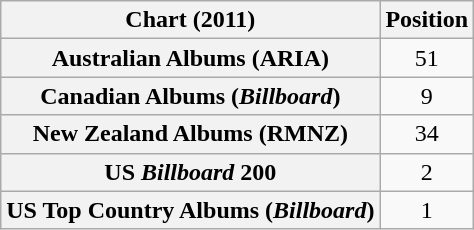<table class="wikitable sortable plainrowheaders" style="text-align:center;">
<tr>
<th>Chart (2011)</th>
<th>Position</th>
</tr>
<tr>
<th scope="row">Australian Albums (ARIA)</th>
<td>51</td>
</tr>
<tr>
<th scope="row">Canadian Albums (<em>Billboard</em>)</th>
<td>9</td>
</tr>
<tr>
<th scope="row">New Zealand Albums (RMNZ)</th>
<td>34</td>
</tr>
<tr>
<th scope="row">US <em>Billboard</em> 200</th>
<td>2</td>
</tr>
<tr>
<th scope="row">US Top Country Albums (<em>Billboard</em>)</th>
<td>1</td>
</tr>
</table>
